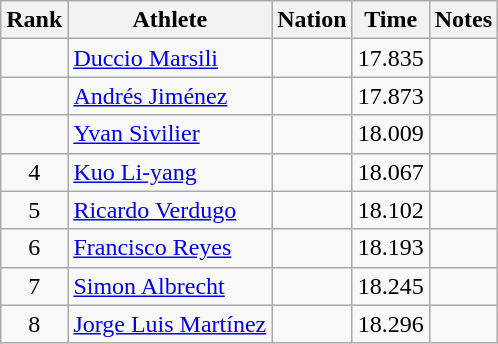<table class="wikitable sortable" style="text-align:center">
<tr>
<th>Rank</th>
<th>Athlete</th>
<th>Nation</th>
<th>Time</th>
<th>Notes</th>
</tr>
<tr>
<td></td>
<td align=left><a href='#'>Duccio Marsili</a></td>
<td align=left></td>
<td>17.835</td>
<td></td>
</tr>
<tr>
<td></td>
<td align=left><a href='#'>Andrés Jiménez</a></td>
<td align=left></td>
<td>17.873</td>
<td></td>
</tr>
<tr>
<td></td>
<td align=left><a href='#'>Yvan Sivilier</a></td>
<td align=left></td>
<td>18.009</td>
<td></td>
</tr>
<tr>
<td>4</td>
<td align=left><a href='#'>Kuo Li-yang</a></td>
<td align=left></td>
<td>18.067</td>
<td></td>
</tr>
<tr>
<td>5</td>
<td align=left><a href='#'>Ricardo Verdugo</a></td>
<td align=left></td>
<td>18.102</td>
<td></td>
</tr>
<tr>
<td>6</td>
<td align=left><a href='#'>Francisco Reyes</a></td>
<td align=left></td>
<td>18.193</td>
<td></td>
</tr>
<tr>
<td>7</td>
<td align=left><a href='#'>Simon Albrecht</a></td>
<td align=left></td>
<td>18.245</td>
<td></td>
</tr>
<tr>
<td>8</td>
<td align=left><a href='#'>Jorge Luis Martínez</a></td>
<td align=left></td>
<td>18.296</td>
<td></td>
</tr>
</table>
